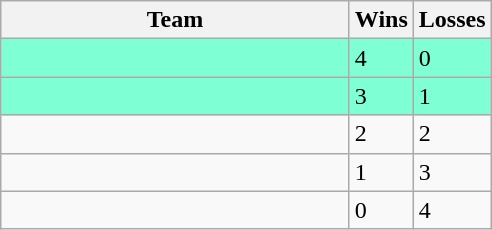<table class="wikitable">
<tr>
<th width=225>Team</th>
<th>Wins</th>
<th>Losses</th>
</tr>
<tr style="background:#7FFFD4">
<td></td>
<td>4</td>
<td>0</td>
</tr>
<tr style="background:#7FFFD4 ">
<td></td>
<td>3</td>
<td>1</td>
</tr>
<tr>
<td></td>
<td>2</td>
<td>2</td>
</tr>
<tr>
<td></td>
<td>1</td>
<td>3</td>
</tr>
<tr>
<td></td>
<td>0</td>
<td>4</td>
</tr>
</table>
